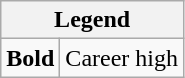<table class="wikitable">
<tr>
<th colspan="2">Legend</th>
</tr>
<tr>
<td><strong>Bold</strong></td>
<td>Career high</td>
</tr>
</table>
